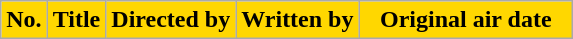<table class="wikitable" style="background:#FFFFFF">
<tr>
<th style="background:#FFD700; width:20px">No.</th>
<th style="background:#FFD700;">Title</th>
<th style="background:#FFD700;">Directed by</th>
<th style="background:#FFD700;">Written by</th>
<th style="background:#FFD700; width:135px">Original air date<br>
























</th>
</tr>
</table>
